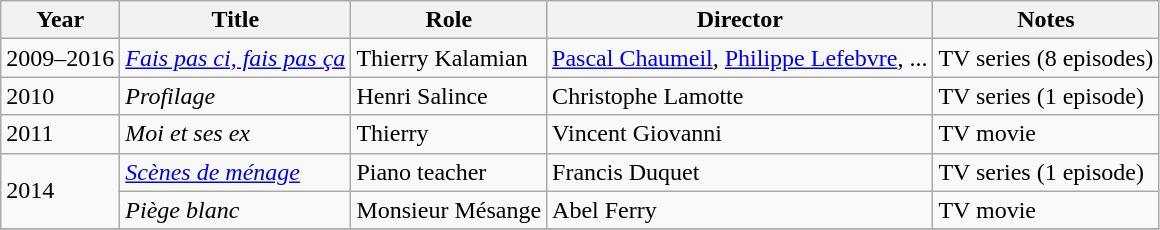<table class="wikitable sortable">
<tr>
<th>Year</th>
<th>Title</th>
<th>Role</th>
<th>Director</th>
<th class="unsortable">Notes</th>
</tr>
<tr>
<td rowspan=1>2009–2016</td>
<td><em><a href='#'>Fais pas ci, fais pas ça</a></em></td>
<td>Thierry Kalamian</td>
<td><a href='#'>Pascal Chaumeil</a>, <a href='#'>Philippe Lefebvre</a>, ...</td>
<td>TV series (8 episodes)</td>
</tr>
<tr>
<td rowspan=1>2010</td>
<td><em>Profilage</em></td>
<td>Henri Salince</td>
<td>Christophe Lamotte</td>
<td>TV series (1 episode)</td>
</tr>
<tr>
<td rowspan=1>2011</td>
<td><em>Moi et ses ex</em></td>
<td>Thierry</td>
<td>Vincent Giovanni</td>
<td>TV movie</td>
</tr>
<tr>
<td rowspan=2>2014</td>
<td><em><a href='#'>Scènes de ménage</a></em></td>
<td>Piano teacher</td>
<td>Francis Duquet</td>
<td>TV series (1 episode)</td>
</tr>
<tr>
<td><em>Piège blanc</em></td>
<td>Monsieur Mésange</td>
<td>Abel Ferry</td>
<td>TV movie</td>
</tr>
<tr>
</tr>
</table>
